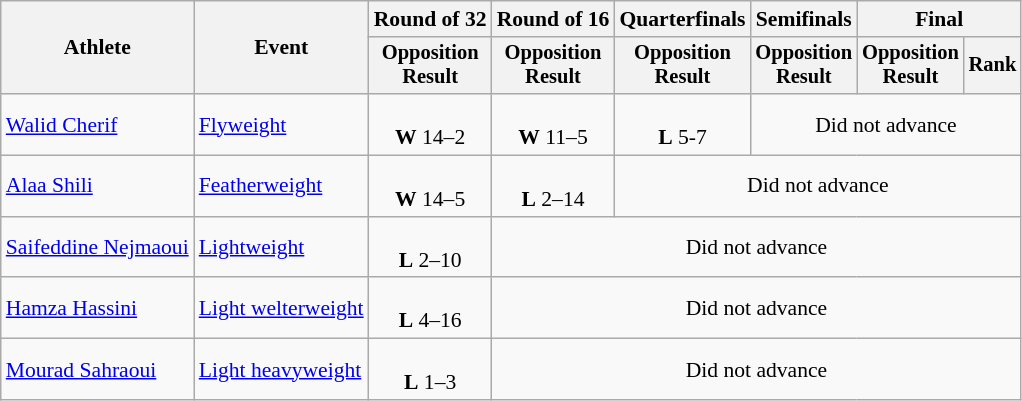<table class="wikitable" style="font-size:90%">
<tr>
<th rowspan="2">Athlete</th>
<th rowspan="2">Event</th>
<th>Round of 32</th>
<th>Round of 16</th>
<th>Quarterfinals</th>
<th>Semifinals</th>
<th colspan=2>Final</th>
</tr>
<tr style="font-size:95%">
<th>Opposition<br>Result</th>
<th>Opposition<br>Result</th>
<th>Opposition<br>Result</th>
<th>Opposition<br>Result</th>
<th>Opposition<br>Result</th>
<th>Rank</th>
</tr>
<tr align=center>
<td align=left><a href='#'>Walid Cherif</a></td>
<td align=left><a href='#'>Flyweight</a></td>
<td><br><strong>W</strong> 14–2</td>
<td><br><strong>W</strong> 11–5</td>
<td><br><strong>L</strong> 5-7</td>
<td colspan=3>Did not advance</td>
</tr>
<tr align=center>
<td align=left><a href='#'>Alaa Shili</a></td>
<td align=left><a href='#'>Featherweight</a></td>
<td><br><strong>W</strong> 14–5</td>
<td><br><strong>L</strong> 2–14</td>
<td colspan=4>Did not advance</td>
</tr>
<tr align=center>
<td align=left><a href='#'>Saifeddine Nejmaoui</a></td>
<td align=left><a href='#'>Lightweight</a></td>
<td><br><strong>L</strong> 2–10</td>
<td colspan=5>Did not advance</td>
</tr>
<tr align=center>
<td align=left><a href='#'>Hamza Hassini</a></td>
<td align=left><a href='#'>Light welterweight</a></td>
<td><br><strong>L</strong> 4–16</td>
<td colspan=5>Did not advance</td>
</tr>
<tr align=center>
<td align=left><a href='#'>Mourad Sahraoui</a></td>
<td align=left><a href='#'>Light heavyweight</a></td>
<td><br><strong>L</strong> 1–3</td>
<td colspan=5>Did not advance</td>
</tr>
</table>
